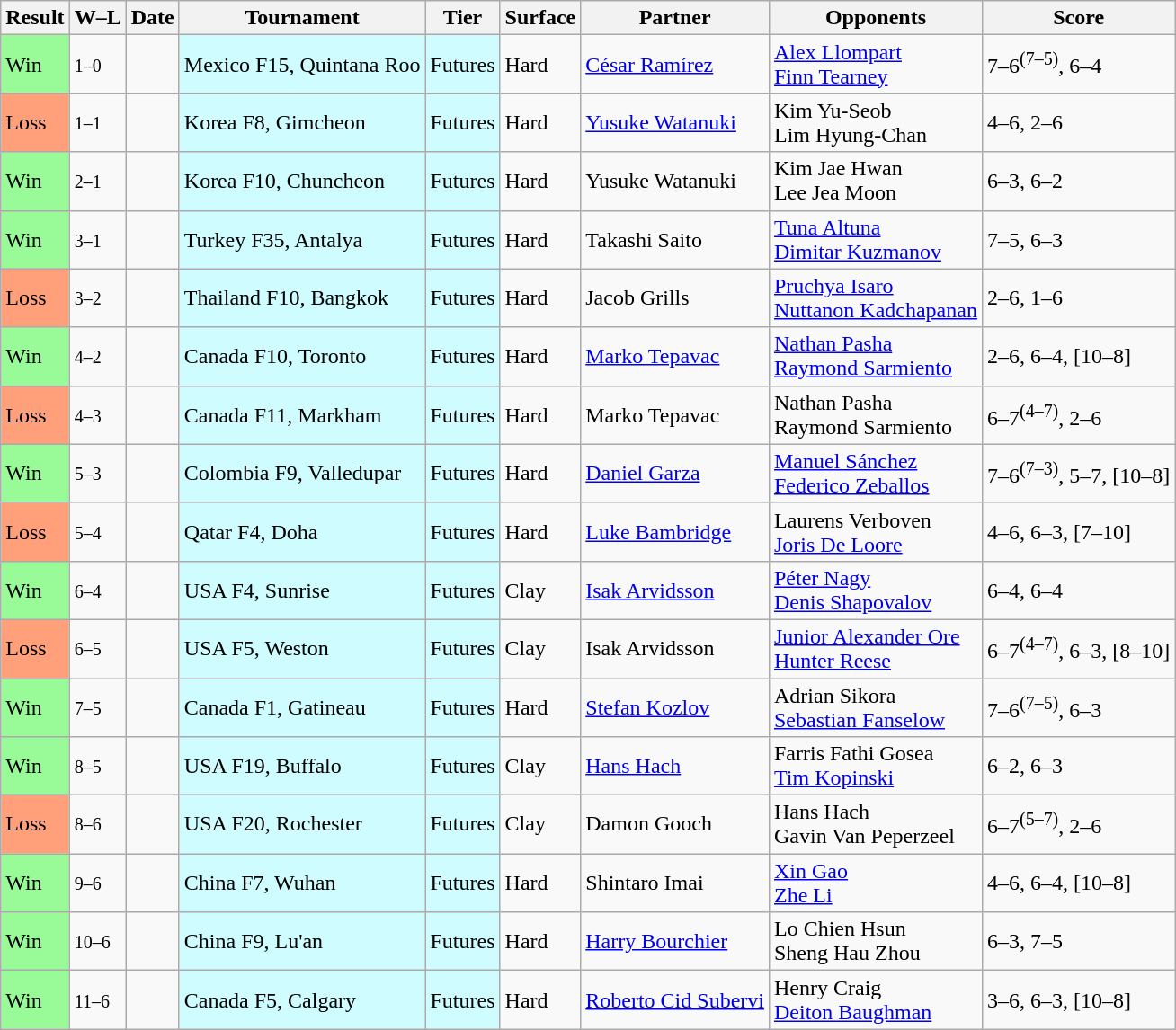<table class="sortable wikitable nowrap">
<tr>
<th>Result</th>
<th class="unsortable">W–L</th>
<th>Date</th>
<th>Tournament</th>
<th>Tier</th>
<th>Surface</th>
<th>Partner</th>
<th>Opponents</th>
<th class="unsortable">Score</th>
</tr>
<tr>
<td bgcolor=98FB98>Win</td>
<td><small>1–0</small></td>
<td></td>
<td style="background:#cffcff;">Mexico F15, Quintana Roo</td>
<td style="background:#cffcff;">Futures</td>
<td>Hard</td>
<td> <a href='#'>César Ramírez</a></td>
<td> <a href='#'>Alex Llompart</a> <br> <a href='#'>Finn Tearney</a></td>
<td>7–6<sup>(7–5)</sup>, 6–4</td>
</tr>
<tr>
<td bgcolor=FFA07A>Loss</td>
<td><small>1–1</small></td>
<td></td>
<td style="background:#cffcff;">Korea F8, Gimcheon</td>
<td style="background:#cffcff;">Futures</td>
<td>Hard</td>
<td> <a href='#'>Yusuke Watanuki</a></td>
<td> Kim Yu-Seob <br> Lim Hyung-Chan</td>
<td>4–6, 2–6</td>
</tr>
<tr>
<td bgcolor=98FB98>Win</td>
<td><small>2–1</small></td>
<td></td>
<td style="background:#cffcff;">Korea F10, Chuncheon</td>
<td style="background:#cffcff;">Futures</td>
<td>Hard</td>
<td> Yusuke Watanuki</td>
<td> Kim Jae Hwan <br> Lee Jea Moon</td>
<td>6–3, 6–2</td>
</tr>
<tr>
<td bgcolor=98FB98>Win</td>
<td><small>3–1</small></td>
<td></td>
<td style="background:#cffcff;">Turkey F35, Antalya</td>
<td style="background:#cffcff;">Futures</td>
<td>Hard</td>
<td> Takashi Saito</td>
<td> <a href='#'>Tuna Altuna</a> <br> <a href='#'>Dimitar Kuzmanov</a></td>
<td>7–5, 6–3</td>
</tr>
<tr>
<td bgcolor=FFA07A>Loss</td>
<td><small>3–2</small></td>
<td></td>
<td style="background:#cffcff;">Thailand F10, Bangkok</td>
<td style="background:#cffcff;">Futures</td>
<td>Hard</td>
<td> Jacob Grills</td>
<td> <a href='#'>Pruchya Isaro</a> <br> <a href='#'>Nuttanon Kadchapanan</a></td>
<td>2–6, 1–6</td>
</tr>
<tr>
<td bgcolor=98FB98>Win</td>
<td><small>4–2</small></td>
<td></td>
<td style="background:#cffcff;">Canada F10, Toronto</td>
<td style="background:#cffcff;">Futures</td>
<td>Hard</td>
<td> <a href='#'>Marko Tepavac</a></td>
<td> <a href='#'>Nathan Pasha</a> <br> <a href='#'>Raymond Sarmiento</a></td>
<td>2–6, 6–4, [10–8]</td>
</tr>
<tr>
<td bgcolor=FFA07A>Loss</td>
<td><small>4–3</small></td>
<td></td>
<td style="background:#cffcff;">Canada F11, Markham</td>
<td style="background:#cffcff;">Futures</td>
<td>Hard</td>
<td> Marko Tepavac</td>
<td> Nathan Pasha <br> Raymond Sarmiento</td>
<td>6–7<sup>(4–7)</sup>, 2–6</td>
</tr>
<tr>
<td bgcolor=98FB98>Win</td>
<td><small>5–3</small></td>
<td></td>
<td style="background:#cffcff;">Colombia F9, Valledupar</td>
<td style="background:#cffcff;">Futures</td>
<td>Hard</td>
<td> <a href='#'>Daniel Garza</a></td>
<td> <a href='#'>Manuel Sánchez</a> <br> <a href='#'>Federico Zeballos</a></td>
<td>7–6<sup>(7–3)</sup>, 5–7, [10–8]</td>
</tr>
<tr>
<td bgcolor=FFA07A>Loss</td>
<td><small>5–4</small></td>
<td></td>
<td style="background:#cffcff;">Qatar F4, Doha</td>
<td style="background:#cffcff;">Futures</td>
<td>Hard</td>
<td> <a href='#'>Luke Bambridge</a></td>
<td> Laurens Verboven <br> <a href='#'>Joris De Loore</a></td>
<td>4–6, 6–3, [7–10]</td>
</tr>
<tr>
<td bgcolor=98FB98>Win</td>
<td><small>6–4</small></td>
<td></td>
<td style="background:#cffcff;">USA F4, Sunrise</td>
<td style="background:#cffcff;">Futures</td>
<td>Clay</td>
<td> <a href='#'>Isak Arvidsson</a></td>
<td> <a href='#'>Péter Nagy</a> <br> <a href='#'>Denis Shapovalov</a></td>
<td>6–4, 6–4</td>
</tr>
<tr>
<td bgcolor=FFA07A>Loss</td>
<td><small>6–5</small></td>
<td></td>
<td style="background:#cffcff;">USA F5, Weston</td>
<td style="background:#cffcff;">Futures</td>
<td>Clay</td>
<td> Isak Arvidsson</td>
<td> <a href='#'>Junior Alexander Ore</a> <br> <a href='#'>Hunter Reese</a></td>
<td>6–7<sup>(4–7)</sup>, 6–3, [8–10]</td>
</tr>
<tr>
<td bgcolor=98FB98>Win</td>
<td><small>7–5</small></td>
<td></td>
<td style="background:#cffcff;">Canada F1, Gatineau</td>
<td style="background:#cffcff;">Futures</td>
<td>Hard</td>
<td> <a href='#'>Stefan Kozlov</a></td>
<td> Adrian Sikora <br> <a href='#'>Sebastian Fanselow</a></td>
<td>7–6<sup>(7–5)</sup>, 6–3</td>
</tr>
<tr>
<td bgcolor=98FB98>Win</td>
<td><small>8–5</small></td>
<td></td>
<td style="background:#cffcff;">USA F19, Buffalo</td>
<td style="background:#cffcff;">Futures</td>
<td>Clay</td>
<td> <a href='#'>Hans Hach</a></td>
<td> Farris Fathi Gosea <br> <a href='#'>Tim Kopinski</a></td>
<td>6–2, 6–3</td>
</tr>
<tr>
<td bgcolor=FFA07A>Loss</td>
<td><small>8–6</small></td>
<td></td>
<td style="background:#cffcff;">USA F20, Rochester</td>
<td style="background:#cffcff;">Futures</td>
<td>Clay</td>
<td> Damon Gooch</td>
<td> Hans Hach <br> Gavin Van Peperzeel</td>
<td>6–7<sup>(5–7)</sup>, 2–6</td>
</tr>
<tr>
<td bgcolor=98FB98>Win</td>
<td><small>9–6</small></td>
<td></td>
<td style="background:#cffcff;">China F7, Wuhan</td>
<td style="background:#cffcff;">Futures</td>
<td>Hard</td>
<td> Shintaro Imai</td>
<td> <a href='#'>Xin Gao</a> <br> <a href='#'>Zhe Li</a></td>
<td>4–6, 6–4, [10–8]</td>
</tr>
<tr>
<td bgcolor=98FB98>Win</td>
<td><small>10–6</small></td>
<td></td>
<td style="background:#cffcff;">China F9, Lu'an</td>
<td style="background:#cffcff;">Futures</td>
<td>Hard</td>
<td> <a href='#'>Harry Bourchier</a></td>
<td> Lo Chien Hsun <br> Sheng Hau Zhou</td>
<td>6–3, 7–5</td>
</tr>
<tr>
<td bgcolor=98FB98>Win</td>
<td><small>11–6</small></td>
<td></td>
<td style="background:#cffcff;">Canada F5, Calgary</td>
<td style="background:#cffcff;">Futures</td>
<td>Hard</td>
<td> <a href='#'>Roberto Cid Subervi</a></td>
<td> Henry Craig <br> <a href='#'>Deiton Baughman</a></td>
<td>3–6, 6–3, [10–8]</td>
</tr>
</table>
